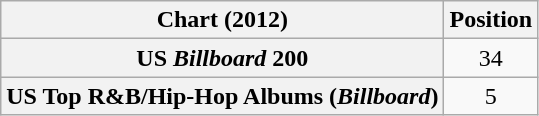<table class="wikitable sortable plainrowheaders">
<tr>
<th>Chart (2012)</th>
<th>Position</th>
</tr>
<tr>
<th scope="row">US <em>Billboard</em> 200</th>
<td style="text-align:center;">34</td>
</tr>
<tr>
<th scope="row">US Top R&B/Hip-Hop Albums (<em>Billboard</em>)</th>
<td style="text-align:center;">5</td>
</tr>
</table>
